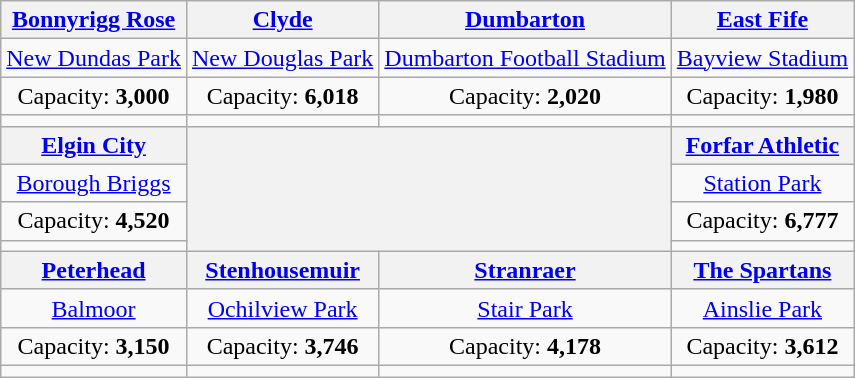<table class="wikitable" style="text-align:center">
<tr>
<th><a href='#'>Bonnyrigg Rose</a></th>
<th><a href='#'>Clyde</a></th>
<th><a href='#'>Dumbarton</a></th>
<th><a href='#'>East Fife</a></th>
</tr>
<tr>
<td><a href='#'>New Dundas Park</a></td>
<td><a href='#'>New Douglas Park</a></td>
<td><a href='#'>Dumbarton Football Stadium</a></td>
<td><a href='#'>Bayview Stadium</a></td>
</tr>
<tr>
<td>Capacity: <strong>3,000</strong></td>
<td>Capacity: <strong>6,018</strong></td>
<td>Capacity: <strong>2,020</strong></td>
<td>Capacity: <strong>1,980</strong></td>
</tr>
<tr>
<td></td>
<td></td>
<td></td>
<td></td>
</tr>
<tr>
<th><a href='#'>Elgin City</a></th>
<th colspan=2 rowspan=4><br></th>
<th><a href='#'>Forfar Athletic</a></th>
</tr>
<tr>
<td><a href='#'>Borough Briggs</a></td>
<td><a href='#'>Station Park</a></td>
</tr>
<tr>
<td>Capacity: <strong>4,520</strong></td>
<td>Capacity: <strong>6,777</strong></td>
</tr>
<tr>
<td></td>
<td></td>
</tr>
<tr>
<th><a href='#'>Peterhead</a></th>
<th><a href='#'>Stenhousemuir</a></th>
<th><a href='#'>Stranraer</a></th>
<th><a href='#'>The Spartans</a></th>
</tr>
<tr>
<td><a href='#'>Balmoor</a></td>
<td><a href='#'>Ochilview Park</a></td>
<td><a href='#'>Stair Park</a></td>
<td><a href='#'>Ainslie Park</a></td>
</tr>
<tr>
<td>Capacity:  <strong>3,150</strong></td>
<td>Capacity: <strong>3,746</strong></td>
<td>Capacity: <strong>4,178</strong></td>
<td>Capacity: <strong>3,612</strong></td>
</tr>
<tr>
<td></td>
<td></td>
<td></td>
<td></td>
</tr>
</table>
